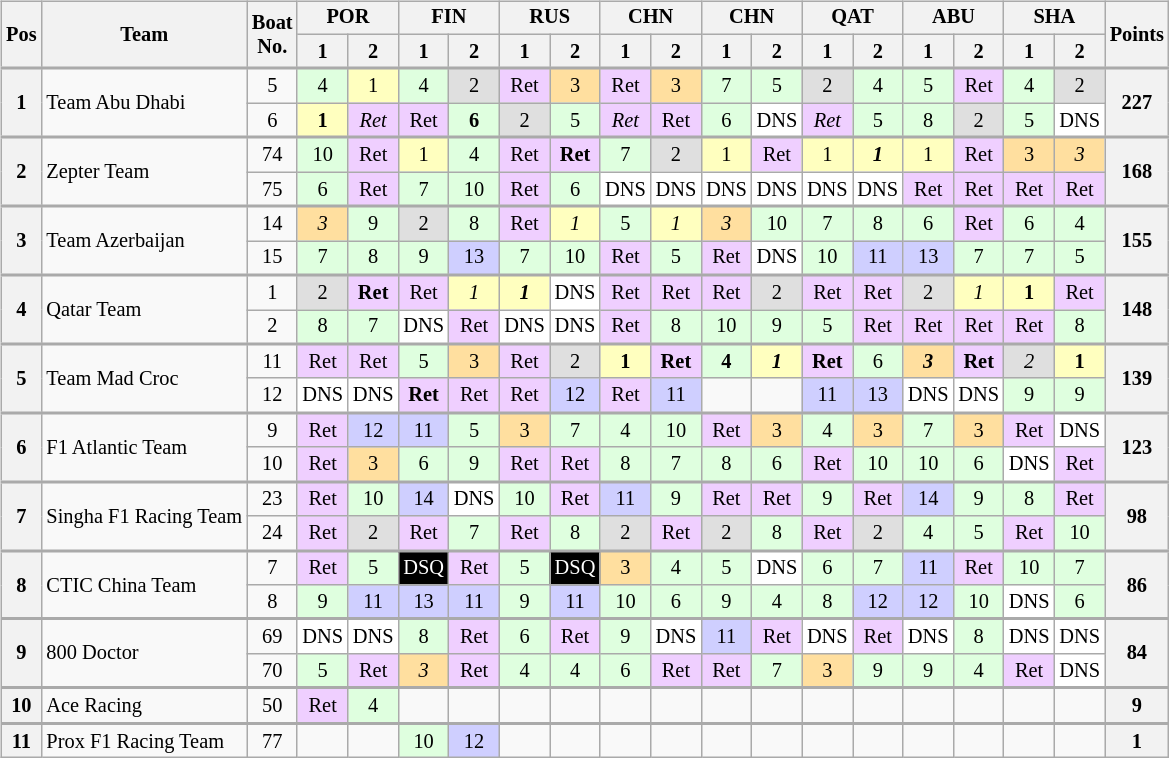<table>
<tr valign="top">
<td><br><table class="wikitable" style="font-size:85%; text-align:center;">
<tr>
<th valign="middle" rowspan=2>Pos</th>
<th valign="middle" rowspan=2>Team</th>
<th valign="middle" rowspan=2>Boat<br>No.</th>
<th colspan=2 width=55px>POR<br></th>
<th colspan=2 width=55px>FIN<br></th>
<th colspan=2 width=55px>RUS<br></th>
<th colspan=2 width=55px>CHN<br></th>
<th colspan=2 width=55px>CHN<br></th>
<th colspan=2 width=55px>QAT<br></th>
<th colspan=2 width=55px>ABU<br></th>
<th colspan=2 width=55px>SHA<br></th>
<th valign="middle" rowspan=2>Points</th>
</tr>
<tr>
<th>1</th>
<th>2</th>
<th>1</th>
<th>2</th>
<th>1</th>
<th>2</th>
<th>1</th>
<th>2</th>
<th>1</th>
<th>2</th>
<th>1</th>
<th>2</th>
<th>1</th>
<th>2</th>
<th>1</th>
<th>2</th>
</tr>
<tr style="border-top:2px solid #aaaaaa">
<th rowspan=2>1</th>
<td rowspan=2 align=left> Team Abu Dhabi</td>
<td>5</td>
<td style="background:#dfffdf;">4</td>
<td style="background:#ffffbf;">1</td>
<td style="background:#dfffdf;">4</td>
<td style="background:#dfdfdf;">2</td>
<td style="background:#efcfff;">Ret</td>
<td style="background:#ffdf9f;">3</td>
<td style="background:#efcfff;">Ret</td>
<td style="background:#ffdf9f;">3</td>
<td style="background:#dfffdf;">7</td>
<td style="background:#dfffdf;">5</td>
<td style="background:#dfdfdf;">2</td>
<td style="background:#dfffdf;">4</td>
<td style="background:#dfffdf;">5</td>
<td style="background:#efcfff;">Ret</td>
<td style="background:#dfffdf;">4</td>
<td style="background:#dfdfdf;">2</td>
<th rowspan=2 align=center>227</th>
</tr>
<tr>
<td>6</td>
<td style="background:#ffffbf;"><strong>1</strong></td>
<td style="background:#efcfff;"><em>Ret</em></td>
<td style="background:#efcfff;">Ret</td>
<td style="background:#dfffdf;"><strong>6</strong></td>
<td style="background:#dfdfdf;">2</td>
<td style="background:#dfffdf;">5</td>
<td style="background:#efcfff;"><em>Ret</em></td>
<td style="background:#efcfff;">Ret</td>
<td style="background:#dfffdf;">6</td>
<td style="background:#ffffff;">DNS</td>
<td style="background:#efcfff;"><em>Ret</em></td>
<td style="background:#dfffdf;">5</td>
<td style="background:#dfffdf;">8</td>
<td style="background:#dfdfdf;">2</td>
<td style="background:#dfffdf;">5</td>
<td style="background:#ffffff;">DNS</td>
</tr>
<tr style="border-top:2px solid #aaaaaa">
<th rowspan=2>2</th>
<td rowspan=2 align=left> Zepter Team</td>
<td>74</td>
<td style="background:#dfffdf;">10</td>
<td style="background:#efcfff;">Ret</td>
<td style="background:#ffffbf;">1</td>
<td style="background:#dfffdf;">4</td>
<td style="background:#efcfff;">Ret</td>
<td style="background:#efcfff;"><strong>Ret</strong></td>
<td style="background:#dfffdf;">7</td>
<td style="background:#dfdfdf;">2</td>
<td style="background:#ffffbf;">1</td>
<td style="background:#efcfff;">Ret</td>
<td style="background:#ffffbf;">1</td>
<td style="background:#ffffbf;"><strong><em>1</em></strong></td>
<td style="background:#ffffbf;">1</td>
<td style="background:#efcfff;">Ret</td>
<td style="background:#ffdf9f;">3</td>
<td style="background:#ffdf9f;"><em>3</em></td>
<th rowspan=2 align=center>168</th>
</tr>
<tr>
<td>75</td>
<td style="background:#dfffdf;">6</td>
<td style="background:#efcfff;">Ret</td>
<td style="background:#dfffdf;">7</td>
<td style="background:#dfffdf;">10</td>
<td style="background:#efcfff;">Ret</td>
<td style="background:#dfffdf;">6</td>
<td style="background:#ffffff;">DNS</td>
<td style="background:#ffffff;">DNS</td>
<td style="background:#ffffff;">DNS</td>
<td style="background:#ffffff;">DNS</td>
<td style="background:#ffffff;">DNS</td>
<td style="background:#ffffff;">DNS</td>
<td style="background:#efcfff;">Ret</td>
<td style="background:#efcfff;">Ret</td>
<td style="background:#efcfff;">Ret</td>
<td style="background:#efcfff;">Ret</td>
</tr>
<tr style="border-top:2px solid #aaaaaa">
<th rowspan=2>3</th>
<td rowspan=2 align=left> Team Azerbaijan</td>
<td>14</td>
<td style="background:#ffdf9f;"><em>3</em></td>
<td style="background:#dfffdf;">9</td>
<td style="background:#dfdfdf;">2</td>
<td style="background:#dfffdf;">8</td>
<td style="background:#efcfff;">Ret</td>
<td style="background:#ffffbf;"><em>1</em></td>
<td style="background:#dfffdf;">5</td>
<td style="background:#ffffbf;"><em>1</em></td>
<td style="background:#ffdf9f;"><em>3</em></td>
<td style="background:#dfffdf;">10</td>
<td style="background:#dfffdf;">7</td>
<td style="background:#dfffdf;">8</td>
<td style="background:#dfffdf;">6</td>
<td style="background:#efcfff;">Ret</td>
<td style="background:#dfffdf;">6</td>
<td style="background:#dfffdf;">4</td>
<th rowspan=2 align=center>155</th>
</tr>
<tr>
<td>15</td>
<td style="background:#dfffdf;">7</td>
<td style="background:#dfffdf;">8</td>
<td style="background:#dfffdf;">9</td>
<td style="background:#cfcfff;">13</td>
<td style="background:#dfffdf;">7</td>
<td style="background:#dfffdf;">10</td>
<td style="background:#efcfff;">Ret</td>
<td style="background:#dfffdf;">5</td>
<td style="background:#efcfff;">Ret</td>
<td style="background:#ffffff;">DNS</td>
<td style="background:#dfffdf;">10</td>
<td style="background:#cfcfff;">11</td>
<td style="background:#cfcfff;">13</td>
<td style="background:#dfffdf;">7</td>
<td style="background:#dfffdf;">7</td>
<td style="background:#dfffdf;">5</td>
</tr>
<tr style="border-top:2px solid #aaaaaa">
<th rowspan=2>4</th>
<td rowspan=2 align=left> Qatar Team</td>
<td>1</td>
<td style="background:#dfdfdf;">2</td>
<td style="background:#efcfff;"><strong>Ret</strong></td>
<td style="background:#efcfff;">Ret</td>
<td style="background:#ffffbf;"><em>1</em></td>
<td style="background:#ffffbf;"><strong><em>1</em></strong></td>
<td style="background:#ffffff;">DNS</td>
<td style="background:#efcfff;">Ret</td>
<td style="background:#efcfff;">Ret</td>
<td style="background:#efcfff;">Ret</td>
<td style="background:#dfdfdf;">2</td>
<td style="background:#efcfff;">Ret</td>
<td style="background:#efcfff;">Ret</td>
<td style="background:#dfdfdf;">2</td>
<td style="background:#ffffbf;"><em>1</em></td>
<td style="background:#ffffbf;"><strong>1</strong></td>
<td style="background:#efcfff;">Ret</td>
<th rowspan=2 align=center>148</th>
</tr>
<tr>
<td>2</td>
<td style="background:#dfffdf;">8</td>
<td style="background:#dfffdf;">7</td>
<td style="background:#ffffff;">DNS</td>
<td style="background:#efcfff;">Ret</td>
<td style="background:#ffffff;">DNS</td>
<td style="background:#ffffff;">DNS</td>
<td style="background:#efcfff;">Ret</td>
<td style="background:#dfffdf;">8</td>
<td style="background:#dfffdf;">10</td>
<td style="background:#dfffdf;">9</td>
<td style="background:#dfffdf;">5</td>
<td style="background:#efcfff;">Ret</td>
<td style="background:#efcfff;">Ret</td>
<td style="background:#efcfff;">Ret</td>
<td style="background:#efcfff;">Ret</td>
<td style="background:#dfffdf;">8</td>
</tr>
<tr style="border-top:2px solid #aaaaaa">
<th rowspan=2>5</th>
<td rowspan=2 align=left> Team Mad Croc</td>
<td>11</td>
<td style="background:#efcfff;">Ret</td>
<td style="background:#efcfff;">Ret</td>
<td style="background:#dfffdf;">5</td>
<td style="background:#ffdf9f;">3</td>
<td style="background:#efcfff;">Ret</td>
<td style="background:#dfdfdf;">2</td>
<td style="background:#ffffbf;"><strong>1</strong></td>
<td style="background:#efcfff;"><strong>Ret</strong></td>
<td style="background:#dfffdf;"><strong>4</strong></td>
<td style="background:#ffffbf;"><strong><em>1</em></strong></td>
<td style="background:#efcfff;"><strong>Ret</strong></td>
<td style="background:#dfffdf;">6</td>
<td style="background:#ffdf9f;"><strong><em>3</em></strong></td>
<td style="background:#efcfff;"><strong>Ret</strong></td>
<td style="background:#dfdfdf;"><em>2</em></td>
<td style="background:#ffffbf;"><strong>1</strong></td>
<th rowspan=2 align=center>139</th>
</tr>
<tr>
<td>12</td>
<td style="background:#ffffff;">DNS</td>
<td style="background:#ffffff;">DNS</td>
<td style="background:#efcfff;"><strong>Ret</strong></td>
<td style="background:#efcfff;">Ret</td>
<td style="background:#efcfff;">Ret</td>
<td style="background:#cfcfff;">12</td>
<td style="background:#efcfff;">Ret</td>
<td style="background:#cfcfff;">11</td>
<td></td>
<td></td>
<td style="background:#cfcfff;">11</td>
<td style="background:#cfcfff;">13</td>
<td style="background:#ffffff;">DNS</td>
<td style="background:#ffffff;">DNS</td>
<td style="background:#dfffdf;">9</td>
<td style="background:#dfffdf;">9</td>
</tr>
<tr style="border-top:2px solid #aaaaaa">
<th rowspan=2>6</th>
<td rowspan=2 align=left> F1 Atlantic Team</td>
<td>9</td>
<td style="background:#efcfff;">Ret</td>
<td style="background:#cfcfff;">12</td>
<td style="background:#cfcfff;">11</td>
<td style="background:#dfffdf;">5</td>
<td style="background:#ffdf9f;">3</td>
<td style="background:#dfffdf;">7</td>
<td style="background:#dfffdf;">4</td>
<td style="background:#dfffdf;">10</td>
<td style="background:#efcfff;">Ret</td>
<td style="background:#ffdf9f;">3</td>
<td style="background:#dfffdf;">4</td>
<td style="background:#ffdf9f;">3</td>
<td style="background:#dfffdf;">7</td>
<td style="background:#ffdf9f;">3</td>
<td style="background:#efcfff;">Ret</td>
<td style="background:#ffffff;">DNS</td>
<th rowspan=2 align=center>123</th>
</tr>
<tr>
<td>10</td>
<td style="background:#efcfff;">Ret</td>
<td style="background:#ffdf9f;">3</td>
<td style="background:#dfffdf;">6</td>
<td style="background:#dfffdf;">9</td>
<td style="background:#efcfff;">Ret</td>
<td style="background:#efcfff;">Ret</td>
<td style="background:#dfffdf;">8</td>
<td style="background:#dfffdf;">7</td>
<td style="background:#dfffdf;">8</td>
<td style="background:#dfffdf;">6</td>
<td style="background:#efcfff;">Ret</td>
<td style="background:#dfffdf;">10</td>
<td style="background:#dfffdf;">10</td>
<td style="background:#dfffdf;">6</td>
<td style="background:#ffffff;">DNS</td>
<td style="background:#efcfff;">Ret</td>
</tr>
<tr style="border-top:2px solid #aaaaaa">
<th rowspan=2>7</th>
<td rowspan=2 align=left> Singha F1 Racing Team</td>
<td>23</td>
<td style="background:#efcfff;">Ret</td>
<td style="background:#dfffdf;">10</td>
<td style="background:#cfcfff;">14</td>
<td style="background:#ffffff;">DNS</td>
<td style="background:#dfffdf;">10</td>
<td style="background:#efcfff;">Ret</td>
<td style="background:#cfcfff;">11</td>
<td style="background:#dfffdf;">9</td>
<td style="background:#efcfff;">Ret</td>
<td style="background:#efcfff;">Ret</td>
<td style="background:#dfffdf;">9</td>
<td style="background:#efcfff;">Ret</td>
<td style="background:#cfcfff;">14</td>
<td style="background:#dfffdf;">9</td>
<td style="background:#dfffdf;">8</td>
<td style="background:#efcfff;">Ret</td>
<th rowspan=2 align=center>98</th>
</tr>
<tr>
<td>24</td>
<td style="background:#efcfff;">Ret</td>
<td style="background:#dfdfdf;">2</td>
<td style="background:#efcfff;">Ret</td>
<td style="background:#dfffdf;">7</td>
<td style="background:#efcfff;">Ret</td>
<td style="background:#dfffdf;">8</td>
<td style="background:#dfdfdf;">2</td>
<td style="background:#efcfff;">Ret</td>
<td style="background:#dfdfdf;">2</td>
<td style="background:#dfffdf;">8</td>
<td style="background:#efcfff;">Ret</td>
<td style="background:#dfdfdf;">2</td>
<td style="background:#dfffdf;">4</td>
<td style="background:#dfffdf;">5</td>
<td style="background:#efcfff;">Ret</td>
<td style="background:#dfffdf;">10</td>
</tr>
<tr style="border-top:2px solid #aaaaaa">
<th rowspan=2>8</th>
<td rowspan=2 align=left> CTIC China Team</td>
<td>7</td>
<td style="background:#efcfff;">Ret</td>
<td style="background:#dfffdf;">5</td>
<td style="background:#000000; color:white;">DSQ</td>
<td style="background:#efcfff;">Ret</td>
<td style="background:#dfffdf;">5</td>
<td style="background:#000000; color:white;">DSQ</td>
<td style="background:#ffdf9f;">3</td>
<td style="background:#dfffdf;">4</td>
<td style="background:#dfffdf;">5</td>
<td style="background:#ffffff;">DNS</td>
<td style="background:#dfffdf;">6</td>
<td style="background:#dfffdf;">7</td>
<td style="background:#cfcfff;">11</td>
<td style="background:#efcfff;">Ret</td>
<td style="background:#dfffdf;">10</td>
<td style="background:#dfffdf;">7</td>
<th rowspan=2 align=center>86</th>
</tr>
<tr>
<td>8</td>
<td style="background:#dfffdf;">9</td>
<td style="background:#cfcfff;">11</td>
<td style="background:#cfcfff;">13</td>
<td style="background:#cfcfff;">11</td>
<td style="background:#dfffdf;">9</td>
<td style="background:#cfcfff;">11</td>
<td style="background:#dfffdf;">10</td>
<td style="background:#dfffdf;">6</td>
<td style="background:#dfffdf;">9</td>
<td style="background:#dfffdf;">4</td>
<td style="background:#dfffdf;">8</td>
<td style="background:#cfcfff;">12</td>
<td style="background:#cfcfff;">12</td>
<td style="background:#dfffdf;">10</td>
<td style="background:#ffffff;">DNS</td>
<td style="background:#dfffdf;">6</td>
</tr>
<tr style="border-top:2px solid #aaaaaa">
<th rowspan=2>9</th>
<td rowspan=2 align=left> 800 Doctor</td>
<td>69</td>
<td style="background:#ffffff;">DNS</td>
<td style="background:#ffffff;">DNS</td>
<td style="background:#dfffdf;">8</td>
<td style="background:#efcfff;">Ret</td>
<td style="background:#dfffdf;">6</td>
<td style="background:#efcfff;">Ret</td>
<td style="background:#dfffdf;">9</td>
<td style="background:#ffffff;">DNS</td>
<td style="background:#cfcfff;">11</td>
<td style="background:#efcfff;">Ret</td>
<td style="background:#ffffff;">DNS</td>
<td style="background:#efcfff;">Ret</td>
<td style="background:#ffffff;">DNS</td>
<td style="background:#dfffdf;">8</td>
<td style="background:#ffffff;">DNS</td>
<td style="background:#ffffff;">DNS</td>
<th rowspan=2 align=center>84</th>
</tr>
<tr>
<td>70</td>
<td style="background:#dfffdf;">5</td>
<td style="background:#efcfff;">Ret</td>
<td style="background:#ffdf9f;"><em>3</em></td>
<td style="background:#efcfff;">Ret</td>
<td style="background:#dfffdf;">4</td>
<td style="background:#dfffdf;">4</td>
<td style="background:#dfffdf;">6</td>
<td style="background:#efcfff;">Ret</td>
<td style="background:#efcfff;">Ret</td>
<td style="background:#dfffdf;">7</td>
<td style="background:#ffdf9f;">3</td>
<td style="background:#dfffdf;">9</td>
<td style="background:#dfffdf;">9</td>
<td style="background:#dfffdf;">4</td>
<td style="background:#efcfff;">Ret</td>
<td style="background:#ffffff;">DNS</td>
</tr>
<tr style="border-top:2px solid #aaaaaa">
<th>10</th>
<td align=left> Ace Racing</td>
<td>50</td>
<td style="background:#efcfff;">Ret</td>
<td style="background:#dfffdf;">4</td>
<td></td>
<td></td>
<td></td>
<td></td>
<td></td>
<td></td>
<td></td>
<td></td>
<td></td>
<td></td>
<td></td>
<td></td>
<td></td>
<td></td>
<th align=center>9</th>
</tr>
<tr style="border-top:2px solid #aaaaaa">
<th>11</th>
<td align=left> Prox F1 Racing Team</td>
<td>77</td>
<td></td>
<td></td>
<td style="background:#dfffdf;">10</td>
<td style="background:#cfcfff;">12</td>
<td></td>
<td></td>
<td></td>
<td></td>
<td></td>
<td></td>
<td></td>
<td></td>
<td></td>
<td></td>
<td></td>
<td></td>
<th align=center>1</th>
</tr>
</table>
</td>
<td><br>
<br></td>
</tr>
</table>
